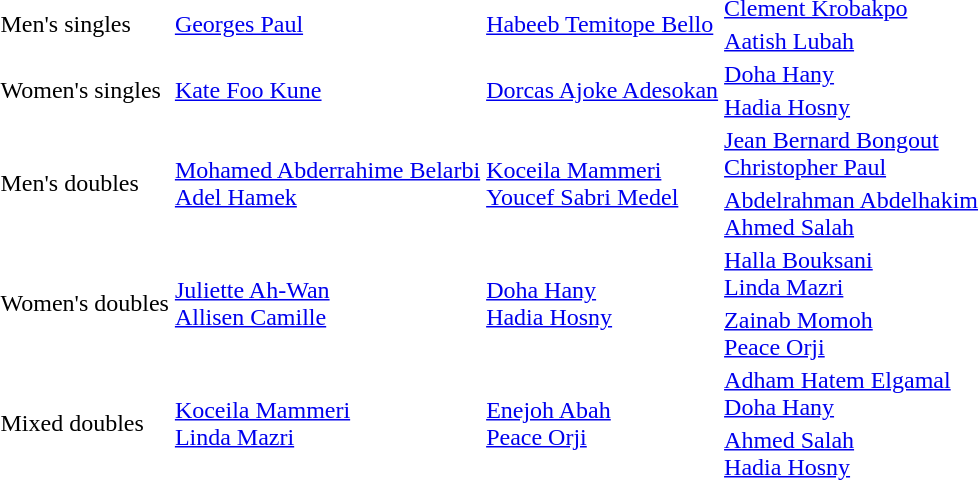<table>
<tr>
<td rowspan=2>Men's singles</td>
<td rowspan=2> <a href='#'>Georges Paul</a></td>
<td rowspan=2> <a href='#'>Habeeb Temitope Bello</a></td>
<td> <a href='#'>Clement Krobakpo</a></td>
</tr>
<tr>
<td> <a href='#'>Aatish Lubah</a></td>
</tr>
<tr>
<td rowspan=2>Women's singles</td>
<td rowspan=2> <a href='#'>Kate Foo Kune</a></td>
<td rowspan=2> <a href='#'>Dorcas Ajoke Adesokan</a></td>
<td> <a href='#'>Doha Hany</a></td>
</tr>
<tr>
<td> <a href='#'>Hadia Hosny</a></td>
</tr>
<tr>
<td rowspan=2>Men's doubles</td>
<td rowspan=2> <a href='#'>Mohamed Abderrahime Belarbi</a><br> <a href='#'>Adel Hamek</a></td>
<td rowspan=2> <a href='#'>Koceila Mammeri</a><br> <a href='#'>Youcef Sabri Medel</a></td>
<td> <a href='#'>Jean Bernard Bongout</a><br> <a href='#'>Christopher Paul</a></td>
</tr>
<tr>
<td> <a href='#'>Abdelrahman Abdelhakim</a><br> <a href='#'>Ahmed Salah</a></td>
</tr>
<tr>
<td rowspan=2>Women's doubles</td>
<td rowspan=2> <a href='#'>Juliette Ah-Wan</a><br> <a href='#'>Allisen Camille</a></td>
<td rowspan=2> <a href='#'>Doha Hany</a><br> <a href='#'>Hadia Hosny</a></td>
<td> <a href='#'>Halla Bouksani</a><br> <a href='#'>Linda Mazri</a></td>
</tr>
<tr>
<td> <a href='#'>Zainab Momoh</a><br> <a href='#'>Peace Orji</a></td>
</tr>
<tr>
<td rowspan=2>Mixed doubles</td>
<td rowspan=2> <a href='#'>Koceila Mammeri</a><br> <a href='#'>Linda Mazri</a></td>
<td rowspan=2> <a href='#'>Enejoh Abah</a><br> <a href='#'>Peace Orji</a></td>
<td> <a href='#'>Adham Hatem Elgamal</a><br> <a href='#'>Doha Hany</a></td>
</tr>
<tr>
<td> <a href='#'>Ahmed Salah</a><br> <a href='#'>Hadia Hosny</a></td>
</tr>
</table>
